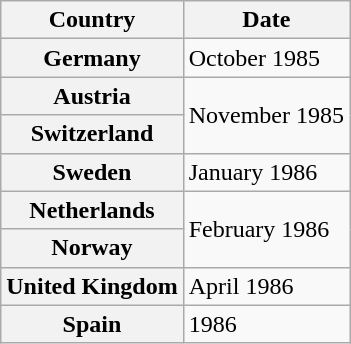<table class="wikitable plainrowheaders">
<tr>
<th scope="col">Country</th>
<th scope="col">Date</th>
</tr>
<tr>
<th scope="row">Germany</th>
<td>October 1985</td>
</tr>
<tr>
<th scope="row">Austria</th>
<td rowspan="2">November 1985</td>
</tr>
<tr>
<th scope="row">Switzerland</th>
</tr>
<tr>
<th scope="row">Sweden</th>
<td>January 1986</td>
</tr>
<tr>
<th scope="row">Netherlands</th>
<td rowspan="2">February 1986</td>
</tr>
<tr>
<th scope="row">Norway</th>
</tr>
<tr>
<th scope="row">United Kingdom</th>
<td>April 1986</td>
</tr>
<tr>
<th scope="row">Spain</th>
<td>1986</td>
</tr>
</table>
